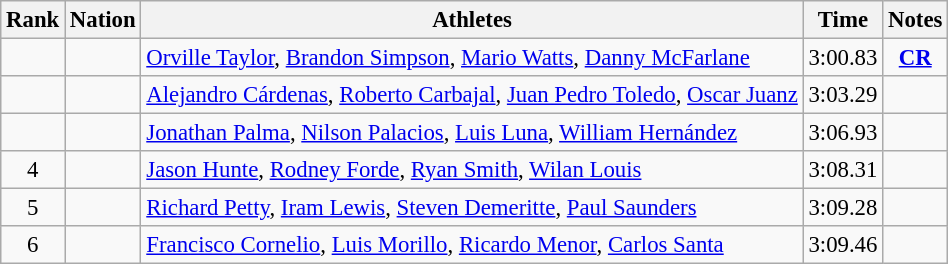<table class="wikitable sortable" style="text-align:center;font-size:95%">
<tr>
<th>Rank</th>
<th>Nation</th>
<th>Athletes</th>
<th>Time</th>
<th>Notes</th>
</tr>
<tr>
<td></td>
<td align=left></td>
<td align=left><a href='#'>Orville Taylor</a>, <a href='#'>Brandon Simpson</a>, <a href='#'>Mario Watts</a>, <a href='#'>Danny McFarlane</a></td>
<td>3:00.83</td>
<td><strong><a href='#'>CR</a></strong></td>
</tr>
<tr>
<td></td>
<td align=left></td>
<td align=left><a href='#'>Alejandro Cárdenas</a>, <a href='#'>Roberto Carbajal</a>, <a href='#'>Juan Pedro Toledo</a>, <a href='#'>Oscar Juanz</a></td>
<td>3:03.29</td>
<td></td>
</tr>
<tr>
<td></td>
<td align=left></td>
<td align=left><a href='#'>Jonathan Palma</a>, <a href='#'>Nilson Palacios</a>, <a href='#'>Luis Luna</a>, <a href='#'>William Hernández</a></td>
<td>3:06.93</td>
<td></td>
</tr>
<tr>
<td>4</td>
<td align=left></td>
<td align=left><a href='#'>Jason Hunte</a>, <a href='#'>Rodney Forde</a>, <a href='#'>Ryan Smith</a>, <a href='#'>Wilan Louis</a></td>
<td>3:08.31</td>
<td></td>
</tr>
<tr>
<td>5</td>
<td align=left></td>
<td align=left><a href='#'>Richard Petty</a>, <a href='#'>Iram Lewis</a>, <a href='#'>Steven Demeritte</a>, <a href='#'>Paul Saunders</a></td>
<td>3:09.28</td>
<td></td>
</tr>
<tr>
<td>6</td>
<td align=left></td>
<td align=left><a href='#'>Francisco Cornelio</a>, <a href='#'>Luis Morillo</a>, <a href='#'>Ricardo Menor</a>, <a href='#'>Carlos Santa</a></td>
<td>3:09.46</td>
<td></td>
</tr>
</table>
